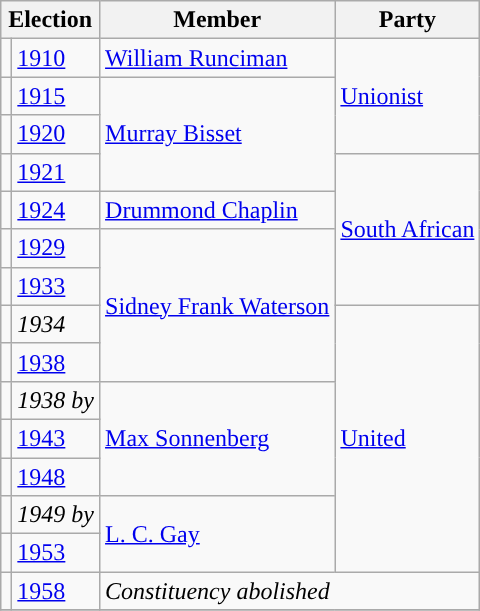<table class="wikitable">
<tr>
<th colspan="2">Election</th>
<th>Member</th>
<th>Party</th>
</tr>
<tr>
<td style="background-color: "></td>
<td><a href='#'>1910</a></td>
<td><a href='#'>William Runciman</a></td>
<td rowspan="3"><a href='#'>Unionist</a></td>
</tr>
<tr>
<td style="background-color: "></td>
<td><a href='#'>1915</a></td>
<td rowspan="3"><a href='#'>Murray Bisset</a></td>
</tr>
<tr>
<td style="background-color: "></td>
<td><a href='#'>1920</a></td>
</tr>
<tr>
<td style="background-color: "></td>
<td><a href='#'>1921</a></td>
<td rowspan="4"><a href='#'>South African</a></td>
</tr>
<tr>
<td style="background-color: "></td>
<td><a href='#'>1924</a></td>
<td><a href='#'>Drummond Chaplin</a></td>
</tr>
<tr>
<td style="background-color: "></td>
<td><a href='#'>1929</a></td>
<td rowspan="4"><a href='#'>Sidney Frank Waterson</a></td>
</tr>
<tr>
<td style="background-color: "></td>
<td><a href='#'>1933</a></td>
</tr>
<tr>
<td style="background-color: "></td>
<td><em>1934</em></td>
<td rowspan="7"><a href='#'>United</a></td>
</tr>
<tr>
<td style="background-color: "></td>
<td><a href='#'>1938</a></td>
</tr>
<tr>
<td style="background-color: "></td>
<td><em>1938 by</em></td>
<td rowspan="3"><a href='#'>Max Sonnenberg</a></td>
</tr>
<tr>
<td style="background-color: "></td>
<td><a href='#'>1943</a></td>
</tr>
<tr>
<td style="background-color: "></td>
<td><a href='#'>1948</a></td>
</tr>
<tr>
<td style="background-color: "></td>
<td><em>1949 by</em></td>
<td rowspan="2"><a href='#'>L. C. Gay</a></td>
</tr>
<tr>
<td style="background-color: "></td>
<td><a href='#'>1953</a></td>
</tr>
<tr>
<td style="background-color: "></td>
<td><a href='#'>1958</a></td>
<td colspan="2"><em>Constituency abolished</em></td>
</tr>
<tr>
</tr>
</table>
